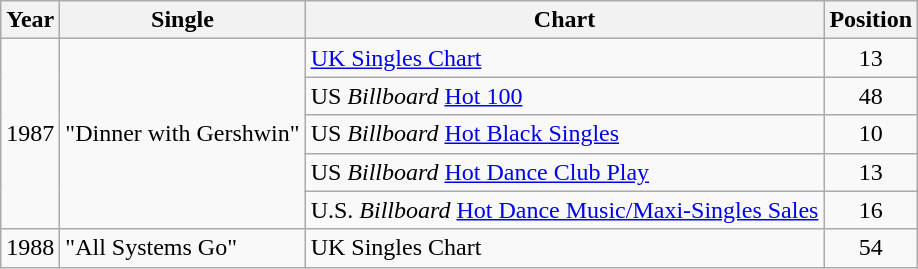<table class="wikitable">
<tr>
<th>Year</th>
<th>Single</th>
<th>Chart</th>
<th>Position</th>
</tr>
<tr>
<td rowspan="5">1987</td>
<td rowspan="5">"Dinner with Gershwin"</td>
<td><a href='#'>UK Singles Chart</a></td>
<td align="center">13</td>
</tr>
<tr>
<td>US <em>Billboard</em> <a href='#'>Hot 100</a></td>
<td align="center">48</td>
</tr>
<tr>
<td>US <em>Billboard</em> <a href='#'>Hot Black Singles</a></td>
<td align="center">10</td>
</tr>
<tr>
<td>US <em>Billboard</em> <a href='#'>Hot Dance Club Play</a></td>
<td align="center">13</td>
</tr>
<tr>
<td>U.S. <em>Billboard</em> <a href='#'>Hot Dance Music/Maxi-Singles Sales</a></td>
<td align="center">16</td>
</tr>
<tr>
<td>1988</td>
<td>"All Systems Go"</td>
<td>UK Singles Chart</td>
<td align="center">54</td>
</tr>
</table>
